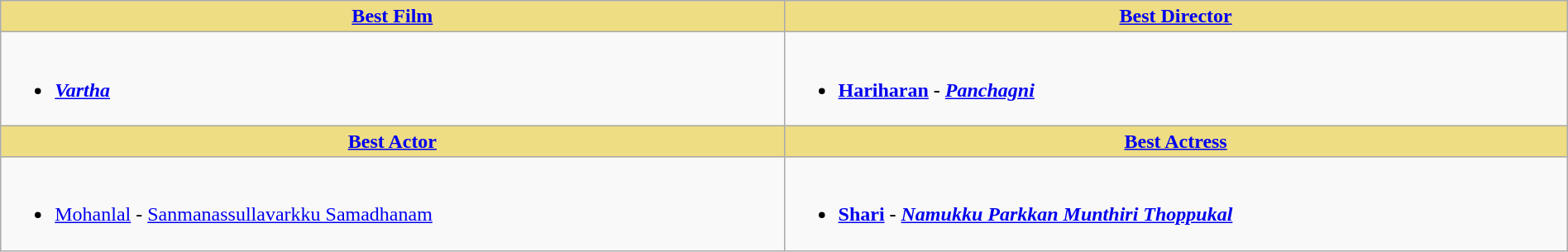<table class="wikitable" width=100% |>
<tr>
<th !  style="background:#eedd82; text-align:center; width:50%;"><a href='#'>Best Film</a></th>
<th !  style="background:#eedd82; text-align:center; width:50%;"><a href='#'>Best Director</a></th>
</tr>
<tr>
<td><br><ul><li><strong><em><a href='#'>Vartha</a></em></strong></li></ul></td>
<td><br><ul><li><strong><a href='#'>Hariharan</a> - <em><a href='#'>Panchagni</a><strong><em></li></ul></td>
</tr>
<tr>
<th ! style="background:#eedd82; text-align:center;"><a href='#'>Best Actor</a></th>
<th ! style="background:#eedd82; text-align:center;"><a href='#'>Best Actress</a></th>
</tr>
<tr>
<td><br><ul><li></strong><a href='#'>Mohanlal</a> - </em><a href='#'>Sanmanassullavarkku Samadhanam</a></em></strong></li></ul></td>
<td><br><ul><li><strong><a href='#'>Shari</a> - <em><a href='#'>Namukku Parkkan Munthiri Thoppukal</a><strong><em></li></ul></td>
</tr>
</table>
